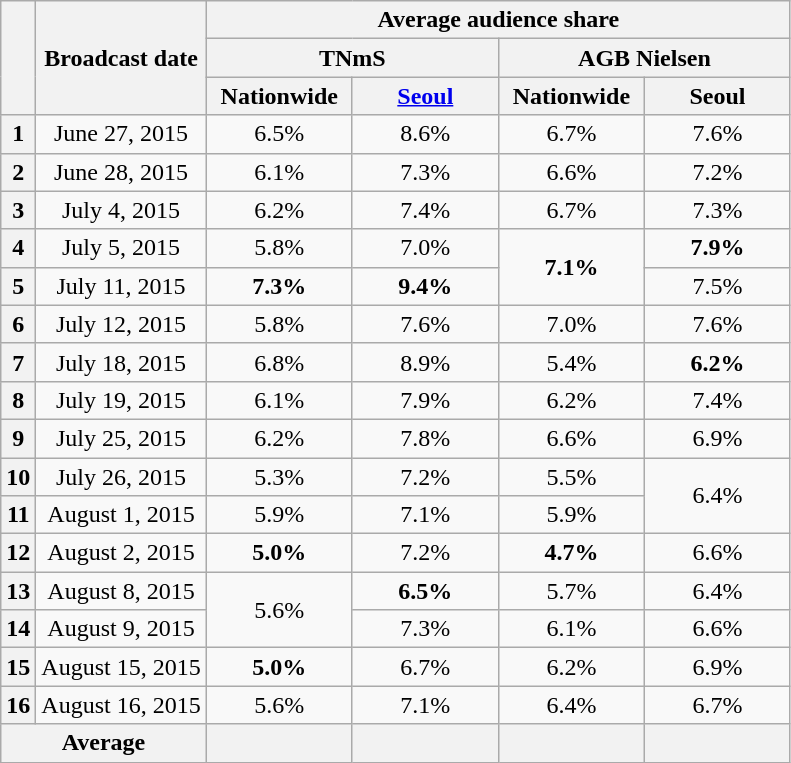<table class=wikitable style="text-align:center">
<tr>
<th rowspan="3"></th>
<th rowspan="3">Broadcast date</th>
<th colspan="4">Average audience share</th>
</tr>
<tr>
<th colspan="2">TNmS</th>
<th colspan="2">AGB Nielsen</th>
</tr>
<tr>
<th width=90>Nationwide</th>
<th width=90><a href='#'>Seoul</a></th>
<th width=90>Nationwide</th>
<th width=90>Seoul</th>
</tr>
<tr>
<th>1</th>
<td>June 27, 2015</td>
<td>6.5%</td>
<td>8.6%</td>
<td>6.7%</td>
<td>7.6%</td>
</tr>
<tr>
<th>2</th>
<td>June 28, 2015</td>
<td>6.1%</td>
<td>7.3%</td>
<td>6.6%</td>
<td>7.2%</td>
</tr>
<tr>
<th>3</th>
<td>July 4, 2015</td>
<td>6.2%</td>
<td>7.4%</td>
<td>6.7%</td>
<td>7.3%</td>
</tr>
<tr>
<th>4</th>
<td>July 5, 2015</td>
<td>5.8%</td>
<td>7.0%</td>
<td rowspan="2"><span><strong>7.1%</strong></span></td>
<td><span><strong>7.9%</strong></span></td>
</tr>
<tr>
<th>5</th>
<td>July 11, 2015</td>
<td><span><strong>7.3%</strong></span></td>
<td><span><strong>9.4%</strong></span></td>
<td>7.5%</td>
</tr>
<tr>
<th>6</th>
<td>July 12, 2015</td>
<td>5.8%</td>
<td>7.6%</td>
<td>7.0%</td>
<td>7.6%</td>
</tr>
<tr>
<th>7</th>
<td>July 18, 2015</td>
<td>6.8%</td>
<td>8.9%</td>
<td>5.4%</td>
<td><span><strong>6.2%</strong></span></td>
</tr>
<tr>
<th>8</th>
<td>July 19, 2015</td>
<td>6.1%</td>
<td>7.9%</td>
<td>6.2%</td>
<td>7.4%</td>
</tr>
<tr>
<th>9</th>
<td>July 25, 2015</td>
<td>6.2%</td>
<td>7.8%</td>
<td>6.6%</td>
<td>6.9%</td>
</tr>
<tr>
<th>10</th>
<td>July 26, 2015</td>
<td>5.3%</td>
<td>7.2%</td>
<td>5.5%</td>
<td rowspan="2">6.4%</td>
</tr>
<tr>
<th>11</th>
<td>August 1, 2015</td>
<td>5.9%</td>
<td>7.1%</td>
<td>5.9%</td>
</tr>
<tr>
<th>12</th>
<td>August 2, 2015</td>
<td><span><strong>5.0%</strong></span></td>
<td>7.2%</td>
<td><span><strong>4.7%</strong></span></td>
<td>6.6%</td>
</tr>
<tr>
<th>13</th>
<td>August 8, 2015</td>
<td rowspan="2">5.6%</td>
<td><span><strong>6.5%</strong></span></td>
<td>5.7%</td>
<td>6.4%</td>
</tr>
<tr>
<th>14</th>
<td>August 9, 2015</td>
<td>7.3%</td>
<td>6.1%</td>
<td>6.6%</td>
</tr>
<tr>
<th>15</th>
<td>August 15, 2015</td>
<td><span><strong>5.0%</strong></span></td>
<td>6.7%</td>
<td>6.2%</td>
<td>6.9%</td>
</tr>
<tr>
<th>16</th>
<td>August 16, 2015</td>
<td>5.6%</td>
<td>7.1%</td>
<td>6.4%</td>
<td>6.7%</td>
</tr>
<tr>
<th colspan=2>Average</th>
<th></th>
<th></th>
<th></th>
<th></th>
</tr>
</table>
